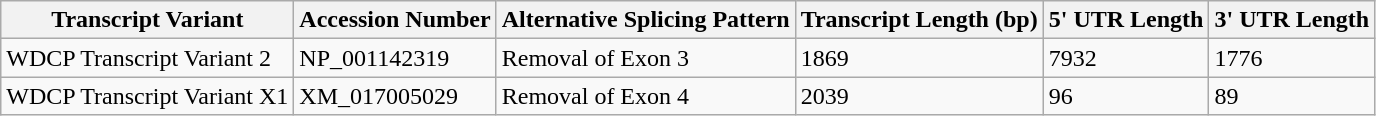<table class="wikitable">
<tr>
<th>Transcript Variant</th>
<th>Accession Number </th>
<th>Alternative Splicing Pattern</th>
<th>Transcript Length (bp)</th>
<th>5' UTR Length</th>
<th>3' UTR Length</th>
</tr>
<tr>
<td>WDCP Transcript Variant 2 </td>
<td>NP_001142319</td>
<td>Removal of Exon 3</td>
<td>1869</td>
<td>7932</td>
<td>1776</td>
</tr>
<tr>
<td>WDCP Transcript Variant X1 </td>
<td>XM_017005029</td>
<td>Removal of Exon 4</td>
<td>2039</td>
<td>96</td>
<td>89</td>
</tr>
</table>
